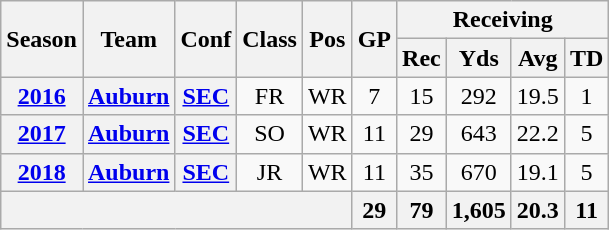<table class="wikitable" style="text-align: center;">
<tr>
<th rowspan="2">Season</th>
<th rowspan="2">Team</th>
<th rowspan="2">Conf</th>
<th rowspan="2">Class</th>
<th rowspan="2">Pos</th>
<th rowspan="2">GP</th>
<th colspan="4">Receiving</th>
</tr>
<tr>
<th>Rec</th>
<th>Yds</th>
<th>Avg</th>
<th>TD</th>
</tr>
<tr>
<th><a href='#'>2016</a></th>
<th><a href='#'>Auburn</a></th>
<th><a href='#'>SEC</a></th>
<td>FR</td>
<td>WR</td>
<td>7</td>
<td>15</td>
<td>292</td>
<td>19.5</td>
<td>1</td>
</tr>
<tr>
<th><a href='#'>2017</a></th>
<th><a href='#'>Auburn</a></th>
<th><a href='#'>SEC</a></th>
<td>SO</td>
<td>WR</td>
<td>11</td>
<td>29</td>
<td>643</td>
<td>22.2</td>
<td>5</td>
</tr>
<tr>
<th><a href='#'>2018</a></th>
<th><a href='#'>Auburn</a></th>
<th><a href='#'>SEC</a></th>
<td>JR</td>
<td>WR</td>
<td>11</td>
<td>35</td>
<td>670</td>
<td>19.1</td>
<td>5</td>
</tr>
<tr>
<th colspan="5"></th>
<th>29</th>
<th>79</th>
<th>1,605</th>
<th>20.3</th>
<th>11</th>
</tr>
</table>
